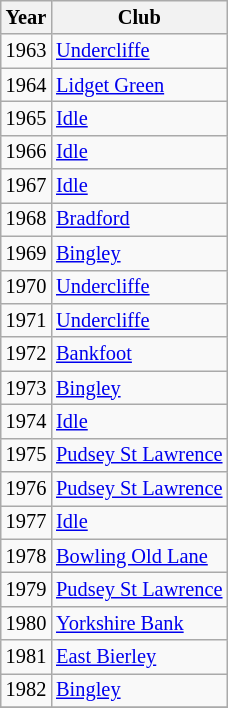<table class="wikitable" style="font-size:85%">
<tr>
<th>Year</th>
<th>Club</th>
</tr>
<tr>
<td>1963</td>
<td><a href='#'>Undercliffe</a></td>
</tr>
<tr>
<td>1964</td>
<td><a href='#'>Lidget Green</a></td>
</tr>
<tr>
<td>1965</td>
<td><a href='#'>Idle</a></td>
</tr>
<tr>
<td>1966</td>
<td><a href='#'>Idle</a></td>
</tr>
<tr>
<td>1967</td>
<td><a href='#'>Idle</a></td>
</tr>
<tr>
<td>1968</td>
<td><a href='#'>Bradford</a></td>
</tr>
<tr>
<td>1969</td>
<td><a href='#'>Bingley</a></td>
</tr>
<tr>
<td>1970</td>
<td><a href='#'>Undercliffe</a></td>
</tr>
<tr>
<td>1971</td>
<td><a href='#'>Undercliffe</a></td>
</tr>
<tr>
<td>1972</td>
<td><a href='#'>Bankfoot</a></td>
</tr>
<tr>
<td>1973</td>
<td><a href='#'>Bingley</a></td>
</tr>
<tr>
<td>1974</td>
<td><a href='#'>Idle</a></td>
</tr>
<tr>
<td>1975</td>
<td><a href='#'>Pudsey St Lawrence</a></td>
</tr>
<tr>
<td>1976</td>
<td><a href='#'>Pudsey St Lawrence</a></td>
</tr>
<tr>
<td>1977</td>
<td><a href='#'>Idle</a></td>
</tr>
<tr>
<td>1978</td>
<td><a href='#'>Bowling Old Lane</a></td>
</tr>
<tr>
<td>1979</td>
<td><a href='#'>Pudsey St Lawrence</a></td>
</tr>
<tr>
<td>1980</td>
<td><a href='#'>Yorkshire Bank</a></td>
</tr>
<tr>
<td>1981</td>
<td><a href='#'>East Bierley</a></td>
</tr>
<tr>
<td>1982</td>
<td><a href='#'>Bingley</a></td>
</tr>
<tr>
</tr>
</table>
